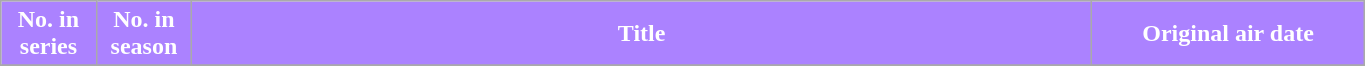<table class="wikitable plainrowheaders" style="width:72%;">
<tr>
<th scope="col" style="background-color: #AB82FF; color: #FFFFFF;" width=7%>No. in<br>series</th>
<th scope="col" style="background-color: #AB82FF; color: #FFFFFF;" width=7%>No. in<br>season</th>
<th scope="col" style="background-color: #AB82FF; color: #FFFFFF;">Title</th>
<th scope="col" style="background-color: #AB82FF; color: #FFFFFF;" width=20%>Original air date</th>
</tr>
<tr>
</tr>
</table>
